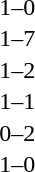<table cellspacing=1 width=70%>
<tr>
<th width=25%></th>
<th width=30%></th>
<th width=15%></th>
<th width=30%></th>
</tr>
<tr>
<td></td>
<td align=right></td>
<td align=center>1–0</td>
<td></td>
</tr>
<tr>
<td></td>
<td align=right></td>
<td align=center>1–7</td>
<td></td>
</tr>
<tr>
<td></td>
<td align=right></td>
<td align=center>1–2</td>
<td></td>
</tr>
<tr>
<td></td>
<td align=right></td>
<td align=center>1–1</td>
<td></td>
</tr>
<tr>
<td></td>
<td align=right></td>
<td align=center>0–2</td>
<td></td>
</tr>
<tr>
<td></td>
<td align=right></td>
<td align=center>1–0</td>
<td></td>
</tr>
</table>
